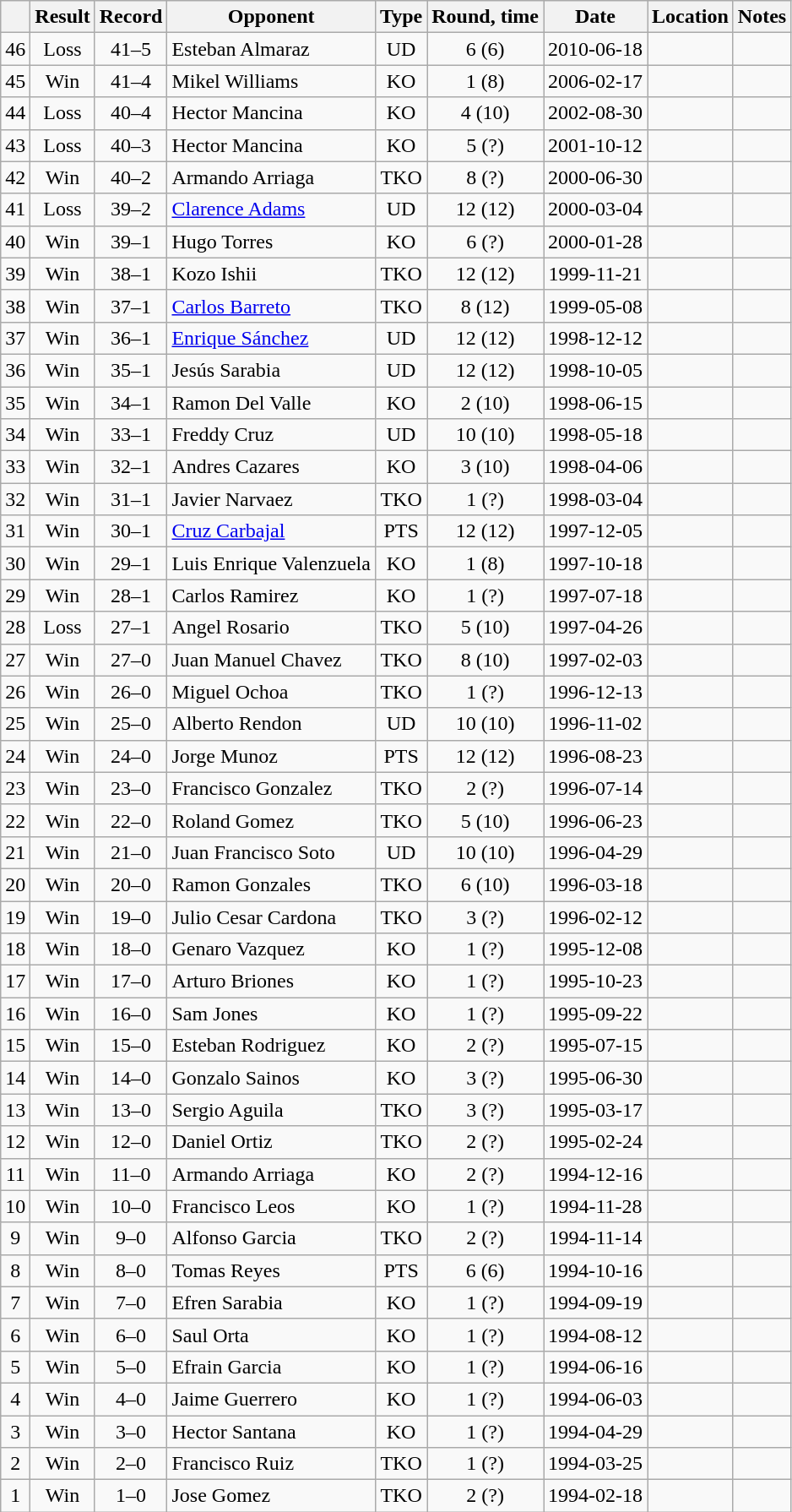<table class=wikitable style=text-align:center>
<tr>
<th></th>
<th>Result</th>
<th>Record</th>
<th>Opponent</th>
<th>Type</th>
<th>Round, time</th>
<th>Date</th>
<th>Location</th>
<th>Notes</th>
</tr>
<tr>
<td>46</td>
<td>Loss</td>
<td>41–5</td>
<td align=left>Esteban Almaraz</td>
<td>UD</td>
<td>6 (6)</td>
<td>2010-06-18</td>
<td align=left></td>
<td align=left></td>
</tr>
<tr>
<td>45</td>
<td>Win</td>
<td>41–4</td>
<td align=left>Mikel Williams</td>
<td>KO</td>
<td>1 (8)</td>
<td>2006-02-17</td>
<td align=left></td>
<td align=left></td>
</tr>
<tr>
<td>44</td>
<td>Loss</td>
<td>40–4</td>
<td align=left>Hector Mancina</td>
<td>KO</td>
<td>4 (10)</td>
<td>2002-08-30</td>
<td align=left></td>
<td align=left></td>
</tr>
<tr>
<td>43</td>
<td>Loss</td>
<td>40–3</td>
<td align=left>Hector Mancina</td>
<td>KO</td>
<td>5 (?)</td>
<td>2001-10-12</td>
<td align=left></td>
<td align=left></td>
</tr>
<tr>
<td>42</td>
<td>Win</td>
<td>40–2</td>
<td align=left>Armando Arriaga</td>
<td>TKO</td>
<td>8 (?)</td>
<td>2000-06-30</td>
<td align=left></td>
<td align=left></td>
</tr>
<tr>
<td>41</td>
<td>Loss</td>
<td>39–2</td>
<td align=left><a href='#'>Clarence Adams</a></td>
<td>UD</td>
<td>12 (12)</td>
<td>2000-03-04</td>
<td align=left></td>
<td align=left></td>
</tr>
<tr>
<td>40</td>
<td>Win</td>
<td>39–1</td>
<td align=left>Hugo Torres</td>
<td>KO</td>
<td>6 (?)</td>
<td>2000-01-28</td>
<td align=left></td>
<td align=left></td>
</tr>
<tr>
<td>39</td>
<td>Win</td>
<td>38–1</td>
<td align=left>Kozo Ishii</td>
<td>TKO</td>
<td>12 (12)</td>
<td>1999-11-21</td>
<td align=left></td>
<td align=left></td>
</tr>
<tr>
<td>38</td>
<td>Win</td>
<td>37–1</td>
<td align=left><a href='#'>Carlos Barreto</a></td>
<td>TKO</td>
<td>8 (12)</td>
<td>1999-05-08</td>
<td align=left></td>
<td align=left></td>
</tr>
<tr>
<td>37</td>
<td>Win</td>
<td>36–1</td>
<td align=left><a href='#'>Enrique Sánchez</a></td>
<td>UD</td>
<td>12 (12)</td>
<td>1998-12-12</td>
<td align=left></td>
<td align=left></td>
</tr>
<tr>
<td>36</td>
<td>Win</td>
<td>35–1</td>
<td align=left>Jesús Sarabia</td>
<td>UD</td>
<td>12 (12)</td>
<td>1998-10-05</td>
<td align=left></td>
<td align=left></td>
</tr>
<tr>
<td>35</td>
<td>Win</td>
<td>34–1</td>
<td align=left>Ramon Del Valle</td>
<td>KO</td>
<td>2 (10)</td>
<td>1998-06-15</td>
<td align=left></td>
<td align=left></td>
</tr>
<tr>
<td>34</td>
<td>Win</td>
<td>33–1</td>
<td align=left>Freddy Cruz</td>
<td>UD</td>
<td>10 (10)</td>
<td>1998-05-18</td>
<td align=left></td>
<td align=left></td>
</tr>
<tr>
<td>33</td>
<td>Win</td>
<td>32–1</td>
<td align=left>Andres Cazares</td>
<td>KO</td>
<td>3 (10)</td>
<td>1998-04-06</td>
<td align=left></td>
<td align=left></td>
</tr>
<tr>
<td>32</td>
<td>Win</td>
<td>31–1</td>
<td align=left>Javier Narvaez</td>
<td>TKO</td>
<td>1 (?)</td>
<td>1998-03-04</td>
<td align=left></td>
<td align=left></td>
</tr>
<tr>
<td>31</td>
<td>Win</td>
<td>30–1</td>
<td align=left><a href='#'>Cruz Carbajal</a></td>
<td>PTS</td>
<td>12 (12)</td>
<td>1997-12-05</td>
<td align=left></td>
<td align=left></td>
</tr>
<tr>
<td>30</td>
<td>Win</td>
<td>29–1</td>
<td align=left>Luis Enrique Valenzuela</td>
<td>KO</td>
<td>1 (8)</td>
<td>1997-10-18</td>
<td align=left></td>
<td align=left></td>
</tr>
<tr>
<td>29</td>
<td>Win</td>
<td>28–1</td>
<td align=left>Carlos Ramirez</td>
<td>KO</td>
<td>1 (?)</td>
<td>1997-07-18</td>
<td align=left></td>
<td align=left></td>
</tr>
<tr>
<td>28</td>
<td>Loss</td>
<td>27–1</td>
<td align=left>Angel Rosario</td>
<td>TKO</td>
<td>5 (10)</td>
<td>1997-04-26</td>
<td align=left></td>
<td align=left></td>
</tr>
<tr>
<td>27</td>
<td>Win</td>
<td>27–0</td>
<td align=left>Juan Manuel Chavez</td>
<td>TKO</td>
<td>8 (10)</td>
<td>1997-02-03</td>
<td align=left></td>
<td align=left></td>
</tr>
<tr>
<td>26</td>
<td>Win</td>
<td>26–0</td>
<td align=left>Miguel Ochoa</td>
<td>TKO</td>
<td>1 (?)</td>
<td>1996-12-13</td>
<td align=left></td>
<td align=left></td>
</tr>
<tr>
<td>25</td>
<td>Win</td>
<td>25–0</td>
<td align=left>Alberto Rendon</td>
<td>UD</td>
<td>10 (10)</td>
<td>1996-11-02</td>
<td align=left></td>
<td align=left></td>
</tr>
<tr>
<td>24</td>
<td>Win</td>
<td>24–0</td>
<td align=left>Jorge Munoz</td>
<td>PTS</td>
<td>12 (12)</td>
<td>1996-08-23</td>
<td align=left></td>
<td align=left></td>
</tr>
<tr>
<td>23</td>
<td>Win</td>
<td>23–0</td>
<td align=left>Francisco Gonzalez</td>
<td>TKO</td>
<td>2 (?)</td>
<td>1996-07-14</td>
<td align=left></td>
<td align=left></td>
</tr>
<tr>
<td>22</td>
<td>Win</td>
<td>22–0</td>
<td align=left>Roland Gomez</td>
<td>TKO</td>
<td>5 (10)</td>
<td>1996-06-23</td>
<td align=left></td>
<td align=left></td>
</tr>
<tr>
<td>21</td>
<td>Win</td>
<td>21–0</td>
<td align=left>Juan Francisco Soto</td>
<td>UD</td>
<td>10 (10)</td>
<td>1996-04-29</td>
<td align=left></td>
<td align=left></td>
</tr>
<tr>
<td>20</td>
<td>Win</td>
<td>20–0</td>
<td align=left>Ramon Gonzales</td>
<td>TKO</td>
<td>6 (10)</td>
<td>1996-03-18</td>
<td align=left></td>
<td align=left></td>
</tr>
<tr>
<td>19</td>
<td>Win</td>
<td>19–0</td>
<td align=left>Julio Cesar Cardona</td>
<td>TKO</td>
<td>3 (?)</td>
<td>1996-02-12</td>
<td align=left></td>
<td align=left></td>
</tr>
<tr>
<td>18</td>
<td>Win</td>
<td>18–0</td>
<td align=left>Genaro Vazquez</td>
<td>KO</td>
<td>1 (?)</td>
<td>1995-12-08</td>
<td align=left></td>
<td align=left></td>
</tr>
<tr>
<td>17</td>
<td>Win</td>
<td>17–0</td>
<td align=left>Arturo Briones</td>
<td>KO</td>
<td>1 (?)</td>
<td>1995-10-23</td>
<td align=left></td>
<td align=left></td>
</tr>
<tr>
<td>16</td>
<td>Win</td>
<td>16–0</td>
<td align=left>Sam Jones</td>
<td>KO</td>
<td>1 (?)</td>
<td>1995-09-22</td>
<td align=left></td>
<td align=left></td>
</tr>
<tr>
<td>15</td>
<td>Win</td>
<td>15–0</td>
<td align=left>Esteban Rodriguez</td>
<td>KO</td>
<td>2 (?)</td>
<td>1995-07-15</td>
<td align=left></td>
<td align=left></td>
</tr>
<tr>
<td>14</td>
<td>Win</td>
<td>14–0</td>
<td align=left>Gonzalo Sainos</td>
<td>KO</td>
<td>3 (?)</td>
<td>1995-06-30</td>
<td align=left></td>
<td align=left></td>
</tr>
<tr>
<td>13</td>
<td>Win</td>
<td>13–0</td>
<td align=left>Sergio Aguila</td>
<td>TKO</td>
<td>3 (?)</td>
<td>1995-03-17</td>
<td align=left></td>
<td align=left></td>
</tr>
<tr>
<td>12</td>
<td>Win</td>
<td>12–0</td>
<td align=left>Daniel Ortiz</td>
<td>TKO</td>
<td>2 (?)</td>
<td>1995-02-24</td>
<td align=left></td>
<td align=left></td>
</tr>
<tr>
<td>11</td>
<td>Win</td>
<td>11–0</td>
<td align=left>Armando Arriaga</td>
<td>KO</td>
<td>2 (?)</td>
<td>1994-12-16</td>
<td align=left></td>
<td align=left></td>
</tr>
<tr>
<td>10</td>
<td>Win</td>
<td>10–0</td>
<td align=left>Francisco Leos</td>
<td>KO</td>
<td>1 (?)</td>
<td>1994-11-28</td>
<td align=left></td>
<td align=left></td>
</tr>
<tr>
<td>9</td>
<td>Win</td>
<td>9–0</td>
<td align=left>Alfonso Garcia</td>
<td>TKO</td>
<td>2 (?)</td>
<td>1994-11-14</td>
<td align=left></td>
<td align=left></td>
</tr>
<tr>
<td>8</td>
<td>Win</td>
<td>8–0</td>
<td align=left>Tomas Reyes</td>
<td>PTS</td>
<td>6 (6)</td>
<td>1994-10-16</td>
<td align=left></td>
<td align=left></td>
</tr>
<tr>
<td>7</td>
<td>Win</td>
<td>7–0</td>
<td align=left>Efren Sarabia</td>
<td>KO</td>
<td>1 (?)</td>
<td>1994-09-19</td>
<td align=left></td>
<td align=left></td>
</tr>
<tr>
<td>6</td>
<td>Win</td>
<td>6–0</td>
<td align=left>Saul Orta</td>
<td>KO</td>
<td>1 (?)</td>
<td>1994-08-12</td>
<td align=left></td>
<td align=left></td>
</tr>
<tr>
<td>5</td>
<td>Win</td>
<td>5–0</td>
<td align=left>Efrain Garcia</td>
<td>KO</td>
<td>1 (?)</td>
<td>1994-06-16</td>
<td align=left></td>
<td align=left></td>
</tr>
<tr>
<td>4</td>
<td>Win</td>
<td>4–0</td>
<td align=left>Jaime Guerrero</td>
<td>KO</td>
<td>1 (?)</td>
<td>1994-06-03</td>
<td align=left></td>
<td align=left></td>
</tr>
<tr>
<td>3</td>
<td>Win</td>
<td>3–0</td>
<td align=left>Hector Santana</td>
<td>KO</td>
<td>1 (?)</td>
<td>1994-04-29</td>
<td align=left></td>
<td align=left></td>
</tr>
<tr>
<td>2</td>
<td>Win</td>
<td>2–0</td>
<td align=left>Francisco Ruiz</td>
<td>TKO</td>
<td>1 (?)</td>
<td>1994-03-25</td>
<td align=left></td>
<td align=left></td>
</tr>
<tr>
<td>1</td>
<td>Win</td>
<td>1–0</td>
<td align=left>Jose Gomez</td>
<td>TKO</td>
<td>2 (?)</td>
<td>1994-02-18</td>
<td align=left></td>
<td align=left></td>
</tr>
</table>
